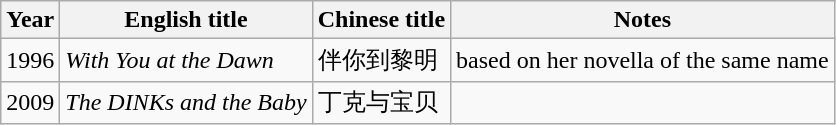<table class="wikitable sortable">
<tr>
<th>Year</th>
<th>English title</th>
<th>Chinese title</th>
<th class="unsortable">Notes</th>
</tr>
<tr>
<td>1996</td>
<td><em>With You at the Dawn</em></td>
<td>伴你到黎明</td>
<td>based on her novella of the same name</td>
</tr>
<tr>
<td>2009</td>
<td><em>The DINKs and the Baby</em></td>
<td>丁克与宝贝</td>
<td></td>
</tr>
</table>
